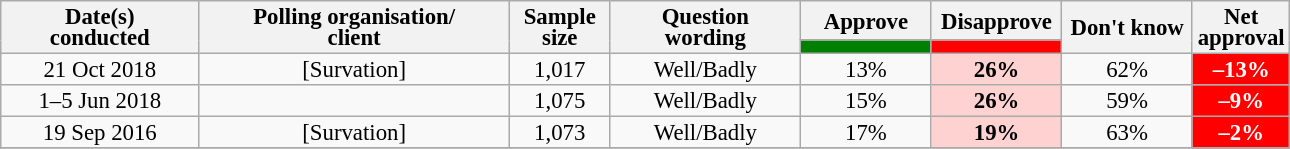<table class="wikitable collapsible sortable" style="text-align:center;font-size:95%;line-height:14px;">
<tr>
<th style="width:125px;" rowspan="2">Date(s)<br>conducted</th>
<th style="width:200px;" rowspan="2">Polling organisation/<br>client</th>
<th style="width:60px;" rowspan="2">Sample size</th>
<th style="width:120px;" rowspan="2">Question<br>wording</th>
<th class="unsortable" style="width:80px;">Approve</th>
<th class="unsortable" style="width:80px;">Disapprove</th>
<th class="unsortable" style="width:80px;" rowspan="2">Don't know</th>
<th class="unsortable" style="width:20px;" rowspan="2">Net approval</th>
</tr>
<tr>
<th class="unsortable" style="color:inherit;background:green;width:60px;"></th>
<th class="unsortable" style="color:inherit;background:red;width:60px;"></th>
</tr>
<tr>
<td>21 Oct 2018</td>
<td>[Survation]</td>
<td>1,017</td>
<td>Well/Badly</td>
<td>13%</td>
<td style="background:#FFD2D2"><strong>26%</strong></td>
<td>62%</td>
<td style="background:red;color:white;"><strong>–13%</strong></td>
</tr>
<tr>
<td>1–5 Jun 2018</td>
<td></td>
<td>1,075</td>
<td>Well/Badly</td>
<td>15%</td>
<td style="background:#FFD2D2"><strong>26%</strong></td>
<td>59%</td>
<td style="background:red;color:white;"><strong>–9%</strong></td>
</tr>
<tr>
<td>19 Sep 2016</td>
<td>[Survation]</td>
<td>1,073</td>
<td>Well/Badly</td>
<td>17%</td>
<td style="background:#FFD2D2"><strong>19%</strong></td>
<td>63%</td>
<td style="background:red;color:white;"><strong>–2%</strong></td>
</tr>
<tr>
</tr>
</table>
